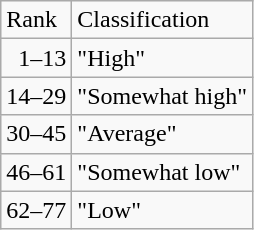<table class="wikitable" ---valign=top>
<tr>
<td>Rank</td>
<td>Classification</td>
</tr>
<tr>
<td>  1–13</td>
<td>"High"</td>
</tr>
<tr>
<td>14–29</td>
<td>"Somewhat high"</td>
</tr>
<tr>
<td>30–45</td>
<td>"Average"</td>
</tr>
<tr>
<td>46–61</td>
<td>"Somewhat low"</td>
</tr>
<tr>
<td>62–77</td>
<td>"Low"</td>
</tr>
</table>
